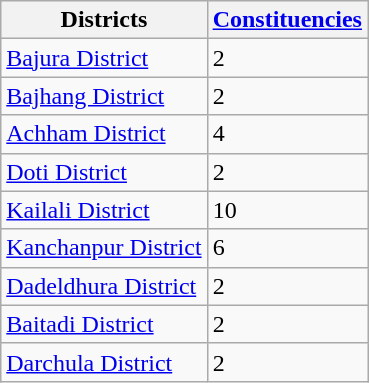<table class="wikitable">
<tr>
<th>Districts</th>
<th><a href='#'>Constituencies</a></th>
</tr>
<tr>
<td><a href='#'>Bajura District</a></td>
<td>2</td>
</tr>
<tr>
<td><a href='#'>Bajhang District</a></td>
<td>2</td>
</tr>
<tr>
<td><a href='#'>Achham District</a></td>
<td>4</td>
</tr>
<tr>
<td><a href='#'>Doti District</a></td>
<td>2</td>
</tr>
<tr>
<td><a href='#'>Kailali District</a></td>
<td>10</td>
</tr>
<tr>
<td><a href='#'>Kanchanpur District</a></td>
<td>6</td>
</tr>
<tr>
<td><a href='#'>Dadeldhura District</a></td>
<td>2</td>
</tr>
<tr>
<td><a href='#'>Baitadi District</a></td>
<td>2</td>
</tr>
<tr>
<td><a href='#'>Darchula District</a></td>
<td>2</td>
</tr>
</table>
